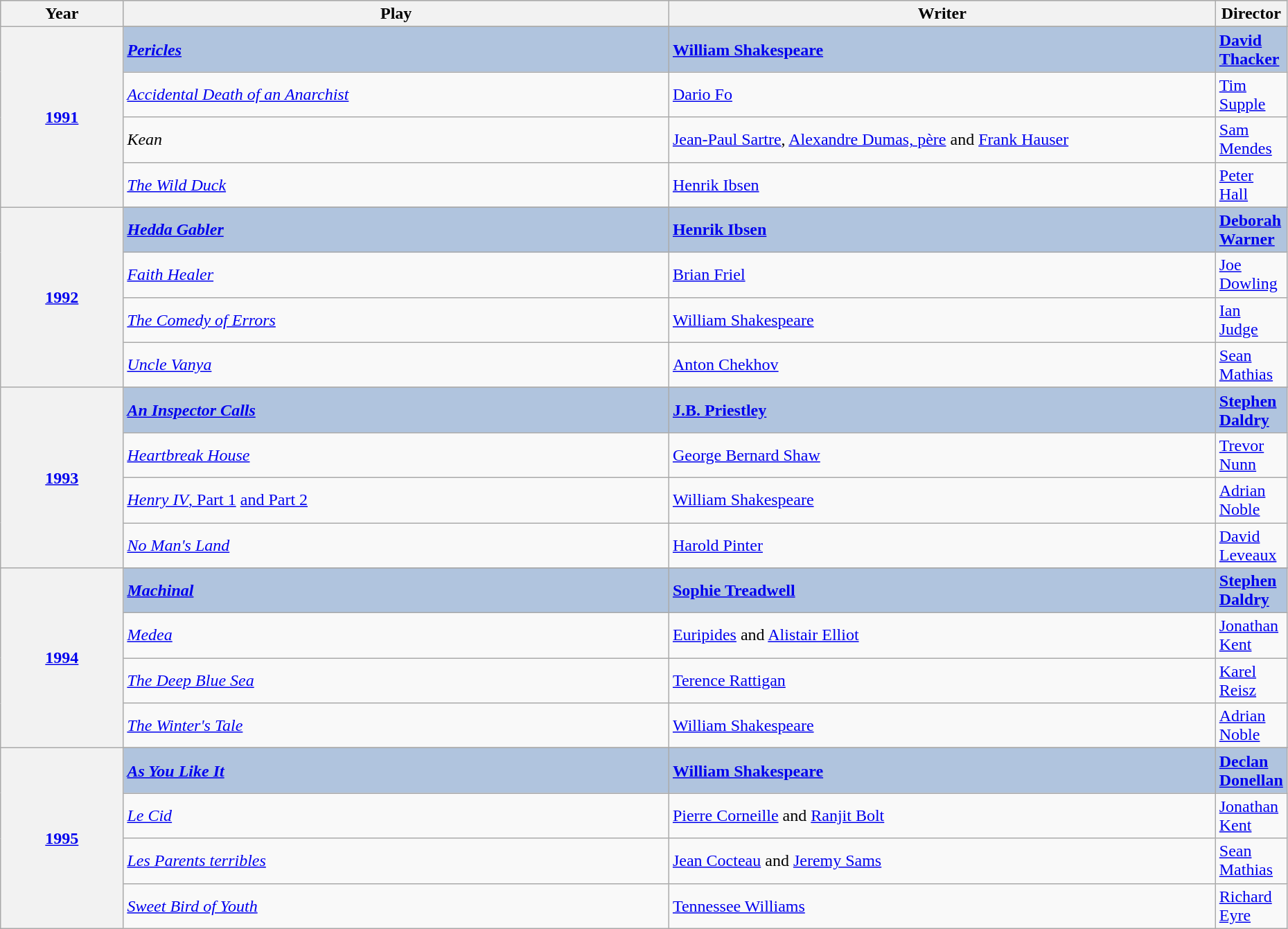<table class="wikitable" style="width:98%;">
<tr style="background:#bebebe;">
<th style="width:10%;">Year</th>
<th style="width:45%;">Play</th>
<th style="width:45%;">Writer</th>
<th><strong>Director</strong></th>
</tr>
<tr>
<th rowspan="5" align="center"><a href='#'>1991</a></th>
</tr>
<tr style="background:#B0C4DE">
<td><strong><em><a href='#'>Pericles</a></em></strong></td>
<td><strong><a href='#'>William Shakespeare</a></strong></td>
<td><strong><a href='#'>David Thacker</a></strong></td>
</tr>
<tr>
<td><em><a href='#'>Accidental Death of an Anarchist</a></em></td>
<td><a href='#'>Dario Fo</a></td>
<td><a href='#'>Tim Supple</a></td>
</tr>
<tr>
<td><em>Kean</em></td>
<td><a href='#'>Jean-Paul Sartre</a>, <a href='#'>Alexandre Dumas, père</a> and <a href='#'>Frank Hauser</a></td>
<td><a href='#'>Sam Mendes</a></td>
</tr>
<tr>
<td><em><a href='#'>The Wild Duck</a></em></td>
<td><a href='#'>Henrik Ibsen</a></td>
<td><a href='#'>Peter Hall</a></td>
</tr>
<tr>
<th rowspan="5" align="center"><a href='#'>1992</a></th>
</tr>
<tr style="background:#B0C4DE">
<td><strong><em><a href='#'>Hedda Gabler</a></em></strong></td>
<td><strong><a href='#'>Henrik Ibsen</a></strong></td>
<td><strong><a href='#'>Deborah Warner</a></strong></td>
</tr>
<tr>
<td><em><a href='#'>Faith Healer</a></em></td>
<td><a href='#'>Brian Friel</a></td>
<td><a href='#'>Joe Dowling</a></td>
</tr>
<tr>
<td><em><a href='#'>The Comedy of Errors</a></em></td>
<td><a href='#'>William Shakespeare</a></td>
<td><a href='#'>Ian Judge</a></td>
</tr>
<tr>
<td><em><a href='#'>Uncle Vanya</a></em></td>
<td><a href='#'>Anton Chekhov</a></td>
<td><a href='#'>Sean Mathias</a></td>
</tr>
<tr>
<th rowspan="5" align="center"><a href='#'>1993</a></th>
</tr>
<tr style="background:#B0C4DE">
<td><strong><em><a href='#'>An Inspector Calls</a></em></strong></td>
<td><strong><a href='#'>J.B. Priestley</a></strong></td>
<td><strong><a href='#'>Stephen Daldry</a></strong></td>
</tr>
<tr>
<td><em><a href='#'>Heartbreak House</a></em></td>
<td><a href='#'>George Bernard Shaw</a></td>
<td><a href='#'>Trevor Nunn</a></td>
</tr>
<tr>
<td><a href='#'><em>Henry IV</em>, Part 1</a> <a href='#'>and Part 2</a></td>
<td><a href='#'>William Shakespeare</a></td>
<td><a href='#'>Adrian Noble</a></td>
</tr>
<tr>
<td><em><a href='#'>No Man's Land</a></em></td>
<td><a href='#'>Harold Pinter</a></td>
<td><a href='#'>David Leveaux</a></td>
</tr>
<tr>
<th rowspan="5" align="center"><a href='#'>1994</a></th>
</tr>
<tr style="background:#B0C4DE">
<td><strong><em><a href='#'>Machinal</a></em></strong></td>
<td><strong><a href='#'>Sophie Treadwell</a></strong></td>
<td><strong><a href='#'>Stephen Daldry</a></strong></td>
</tr>
<tr>
<td><em><a href='#'>Medea</a></em></td>
<td><a href='#'>Euripides</a> and <a href='#'>Alistair Elliot</a></td>
<td><a href='#'>Jonathan Kent</a></td>
</tr>
<tr>
<td><em><a href='#'>The Deep Blue Sea</a></em></td>
<td><a href='#'>Terence Rattigan</a></td>
<td><a href='#'>Karel Reisz</a></td>
</tr>
<tr>
<td><em><a href='#'>The Winter's Tale</a></em></td>
<td><a href='#'>William Shakespeare</a></td>
<td><a href='#'>Adrian Noble</a></td>
</tr>
<tr>
<th rowspan="5" align="center"><a href='#'>1995</a></th>
</tr>
<tr style="background:#B0C4DE">
<td><strong><em><a href='#'>As You Like It</a></em></strong></td>
<td><strong><a href='#'>William Shakespeare</a></strong></td>
<td><strong><a href='#'>Declan Donellan</a></strong></td>
</tr>
<tr>
<td><em><a href='#'>Le Cid</a></em></td>
<td><a href='#'>Pierre Corneille</a> and <a href='#'>Ranjit Bolt</a></td>
<td><a href='#'>Jonathan Kent</a></td>
</tr>
<tr>
<td><em><a href='#'>Les Parents terribles</a></em></td>
<td><a href='#'>Jean Cocteau</a> and <a href='#'>Jeremy Sams</a></td>
<td><a href='#'>Sean Mathias</a></td>
</tr>
<tr>
<td><em><a href='#'>Sweet Bird of Youth</a></em></td>
<td><a href='#'>Tennessee Williams</a></td>
<td><a href='#'>Richard Eyre</a></td>
</tr>
</table>
